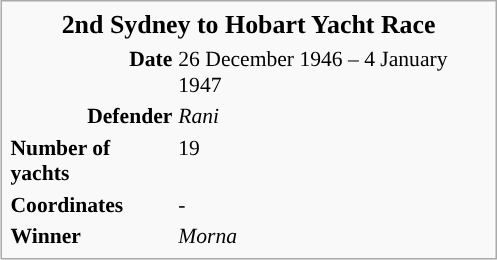<table class="infobox" style="width: 23em; font-size: 90%">
<tr>
<th colspan="2" style="text-align: center; font-size: larger;"><strong>2nd Sydney to Hobart Yacht Race</strong></th>
</tr>
<tr>
<td style="text-align: right;"><strong>Date</strong></td>
<td>26 December 1946 – 4 January 1947</td>
</tr>
<tr>
<td style="text-align: right;"><strong>Defender</strong></td>
<td><em>Rani</em></td>
</tr>
<tr>
<td><strong>Number of yachts</strong></td>
<td>19</td>
</tr>
<tr>
<td><strong>Coordinates</strong></td>
<td>-<br></td>
</tr>
<tr>
<td><strong>Winner</strong></td>
<td><em>Morna</em></td>
</tr>
</table>
